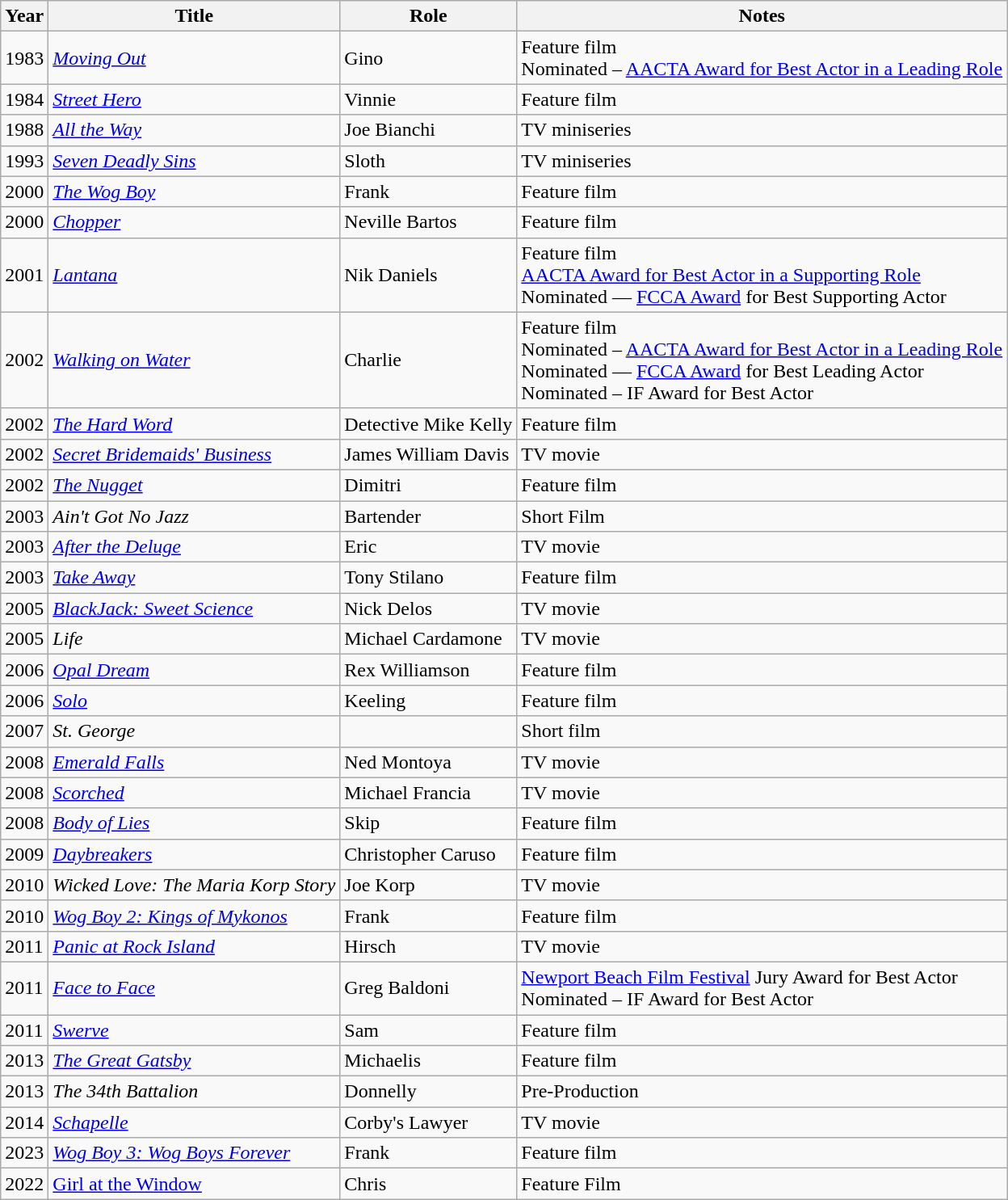<table class="wikitable sortable">
<tr>
<th>Year</th>
<th>Title</th>
<th>Role</th>
<th>Notes</th>
</tr>
<tr>
<td>1983</td>
<td><em><a href='#'>Moving Out</a></em></td>
<td>Gino</td>
<td>Feature film<br>Nominated – <a href='#'>AACTA Award for Best Actor in a Leading Role</a></td>
</tr>
<tr>
<td>1984</td>
<td><em><a href='#'>Street Hero</a></em></td>
<td>Vinnie</td>
<td>Feature film</td>
</tr>
<tr>
<td>1988</td>
<td><em><a href='#'>All the Way</a></em></td>
<td>Joe Bianchi</td>
<td>TV miniseries</td>
</tr>
<tr>
<td>1993</td>
<td><em><a href='#'>Seven Deadly Sins</a></em></td>
<td>Sloth</td>
<td>TV miniseries</td>
</tr>
<tr>
<td>2000</td>
<td><em><a href='#'>The Wog Boy</a></em></td>
<td>Frank</td>
<td>Feature film</td>
</tr>
<tr>
<td>2000</td>
<td><em><a href='#'>Chopper</a></em></td>
<td>Neville Bartos</td>
<td>Feature film</td>
</tr>
<tr>
<td>2001</td>
<td><em><a href='#'>Lantana</a></em></td>
<td>Nik Daniels</td>
<td>Feature film<br><a href='#'>AACTA Award for Best Actor in a Supporting Role</a><br>Nominated — <a href='#'>FCCA Award</a> for Best Supporting Actor</td>
</tr>
<tr>
<td>2002</td>
<td><em><a href='#'>Walking on Water</a></em></td>
<td>Charlie</td>
<td>Feature film <br>Nominated – <a href='#'>AACTA Award for Best Actor in a Leading Role</a><br>Nominated — <a href='#'>FCCA Award</a> for Best Leading Actor<br>Nominated – IF Award for Best Actor</td>
</tr>
<tr>
<td>2002</td>
<td><em><a href='#'>The Hard Word</a></em></td>
<td>Detective Mike Kelly</td>
<td>Feature film</td>
</tr>
<tr>
<td>2002</td>
<td><em><a href='#'>Secret Bridemaids' Business</a></em></td>
<td>James William Davis</td>
<td>TV movie</td>
</tr>
<tr>
<td>2002</td>
<td><em><a href='#'>The Nugget</a></em></td>
<td>Dimitri</td>
<td>Feature film</td>
</tr>
<tr>
<td>2003</td>
<td><em>Ain't Got No Jazz</em></td>
<td>Bartender</td>
<td>Short Film</td>
</tr>
<tr>
<td>2003</td>
<td><em><a href='#'>After the Deluge</a></em></td>
<td>Eric</td>
<td>TV movie</td>
</tr>
<tr>
<td>2003</td>
<td><em><a href='#'>Take Away</a></em></td>
<td>Tony Stilano</td>
<td>Feature film</td>
</tr>
<tr>
<td>2005</td>
<td><em><a href='#'>BlackJack: Sweet Science</a></em></td>
<td>Nick Delos</td>
<td>TV movie</td>
</tr>
<tr>
<td>2005</td>
<td><em>Life</em></td>
<td>Michael Cardamone</td>
<td>TV movie</td>
</tr>
<tr>
<td>2006</td>
<td><em><a href='#'>Opal Dream</a></em></td>
<td>Rex Williamson</td>
<td>Feature film</td>
</tr>
<tr>
<td>2006</td>
<td><em><a href='#'>Solo</a></em></td>
<td>Keeling</td>
<td>Feature film</td>
</tr>
<tr>
<td>2007</td>
<td><em>St. George</em></td>
<td></td>
<td>Short film</td>
</tr>
<tr>
<td>2008</td>
<td><em><a href='#'>Emerald Falls</a></em></td>
<td>Ned Montoya</td>
<td>TV movie</td>
</tr>
<tr>
<td>2008</td>
<td><em><a href='#'>Scorched</a></em></td>
<td>Michael Francia</td>
<td>TV movie</td>
</tr>
<tr>
<td>2008</td>
<td><em><a href='#'>Body of Lies</a></em></td>
<td>Skip</td>
<td>Feature film</td>
</tr>
<tr>
<td>2009</td>
<td><em><a href='#'>Daybreakers</a></em></td>
<td>Christopher Caruso</td>
<td>Feature film</td>
</tr>
<tr>
<td>2010</td>
<td><em>Wicked Love: The Maria Korp Story</em></td>
<td>Joe Korp</td>
<td>TV movie</td>
</tr>
<tr>
<td>2010</td>
<td><em><a href='#'>Wog Boy 2: Kings of Mykonos</a></em></td>
<td>Frank</td>
<td>Feature film</td>
</tr>
<tr>
<td>2011</td>
<td><em><a href='#'>Panic at Rock Island</a></em></td>
<td>Hirsch</td>
<td>TV movie</td>
</tr>
<tr>
<td>2011</td>
<td><em><a href='#'>Face to Face</a></em></td>
<td>Greg Baldoni</td>
<td><a href='#'>Newport Beach Film Festival</a> Jury Award for Best Actor<br>Nominated – IF Award for Best Actor</td>
</tr>
<tr>
<td>2011</td>
<td><em><a href='#'>Swerve</a></em></td>
<td>Sam</td>
<td>Feature film</td>
</tr>
<tr>
<td>2013</td>
<td><em><a href='#'>The Great Gatsby</a></em></td>
<td>Michaelis</td>
<td>Feature film</td>
</tr>
<tr>
<td>2013</td>
<td><em>The 34th Battalion</em></td>
<td>Donnelly</td>
<td>Pre-Production</td>
</tr>
<tr>
<td>2014</td>
<td><em><a href='#'>Schapelle</a></em></td>
<td>Corby's Lawyer</td>
<td>TV movie</td>
</tr>
<tr>
<td>2023</td>
<td><em><a href='#'>Wog Boy 3: Wog Boys Forever</a></em></td>
<td>Frank</td>
<td>Feature film</td>
</tr>
<tr>
<td>2022</td>
<td><a href='#'>Girl at the Window</a></td>
<td>Chris</td>
<td>Feature Film</td>
</tr>
</table>
